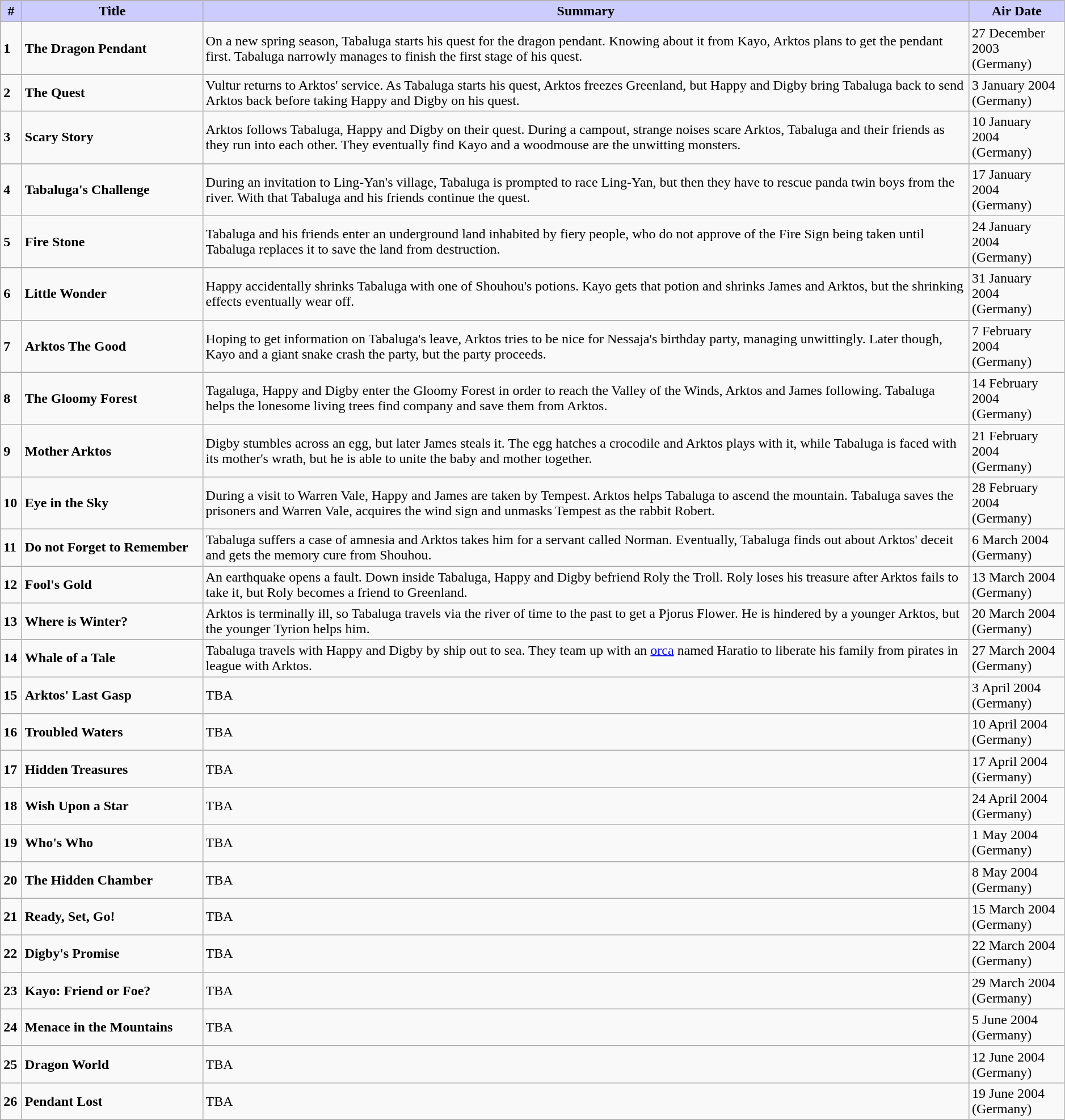<table class="wikitable" style="width:99%;">
<tr>
<th style="background:#ccf; width:2%;"><strong>#</strong></th>
<th style="background:#ccf; width:17%;"><strong>Title</strong></th>
<th style="background:#ccf;"><strong>Summary</strong></th>
<th style="background:#ccf; width:9%;"><strong>Air Date</strong></th>
</tr>
<tr>
<td><strong>1</strong></td>
<td><strong>The Dragon Pendant</strong></td>
<td>On a new spring season, Tabaluga starts his quest for the dragon pendant. Knowing about it from Kayo, Arktos plans to get the pendant first. Tabaluga narrowly manages to finish the first stage of his quest.</td>
<td>27 December 2003 (Germany)</td>
</tr>
<tr>
<td><strong>2</strong></td>
<td><strong>The Quest</strong></td>
<td>Vultur returns to Arktos' service. As Tabaluga starts his quest, Arktos freezes Greenland, but Happy and Digby bring Tabaluga back to send Arktos back before taking Happy and Digby on his quest.</td>
<td>3 January 2004 (Germany)</td>
</tr>
<tr>
<td><strong>3</strong></td>
<td><strong>Scary Story</strong></td>
<td>Arktos follows Tabaluga, Happy and Digby on their quest. During a campout, strange noises scare Arktos, Tabaluga and their friends as they run into each other. They eventually find Kayo and a woodmouse are the unwitting monsters.</td>
<td>10 January 2004 (Germany)</td>
</tr>
<tr>
<td><strong>4</strong></td>
<td><strong>Tabaluga's Challenge</strong></td>
<td>During an invitation to Ling-Yan's village, Tabaluga is prompted to race Ling-Yan, but then they have to rescue panda twin boys from the river. With that Tabaluga and his friends continue the quest.</td>
<td>17 January 2004 (Germany)</td>
</tr>
<tr>
<td><strong>5</strong></td>
<td><strong>Fire Stone</strong></td>
<td>Tabaluga and his friends enter an underground land inhabited by fiery people, who do not approve of the Fire Sign being taken until Tabaluga replaces it to save the land from destruction.</td>
<td>24 January 2004 (Germany)</td>
</tr>
<tr>
<td><strong>6</strong></td>
<td><strong>Little Wonder</strong></td>
<td>Happy accidentally shrinks Tabaluga with one of Shouhou's potions. Kayo gets that potion and shrinks James and Arktos, but the shrinking effects eventually wear off.</td>
<td>31 January 2004 (Germany)</td>
</tr>
<tr>
<td><strong>7</strong></td>
<td><strong>Arktos The Good</strong></td>
<td>Hoping to get information on Tabaluga's leave, Arktos tries to be nice for Nessaja's birthday party, managing unwittingly. Later though, Kayo and a giant snake crash the party, but the party proceeds.</td>
<td>7 February 2004 (Germany)</td>
</tr>
<tr>
<td><strong>8</strong></td>
<td><strong>The Gloomy Forest</strong></td>
<td>Tagaluga, Happy and Digby enter the Gloomy Forest in order to reach the Valley of the Winds, Arktos and James following. Tabaluga helps the lonesome living trees find company and save them from Arktos.</td>
<td>14 February 2004 (Germany)</td>
</tr>
<tr>
<td><strong>9</strong></td>
<td><strong>Mother Arktos</strong></td>
<td>Digby stumbles across an egg, but later James steals it. The egg hatches a crocodile and Arktos plays with it, while Tabaluga is faced with its mother's wrath, but he is able to unite the baby and mother together.</td>
<td>21 February 2004 (Germany)</td>
</tr>
<tr>
<td><strong>10</strong></td>
<td><strong>Eye in the Sky</strong></td>
<td>During a visit to Warren Vale, Happy and James are taken by Tempest. Arktos helps Tabaluga to ascend the mountain. Tabaluga saves the prisoners and Warren Vale, acquires the wind sign and unmasks Tempest as the rabbit Robert.</td>
<td>28 February 2004 (Germany)</td>
</tr>
<tr>
<td><strong>11</strong></td>
<td><strong>Do not Forget to Remember</strong></td>
<td>Tabaluga suffers a case of amnesia and Arktos takes him for a servant called Norman. Eventually, Tabaluga finds out about Arktos' deceit and gets the memory cure from Shouhou.</td>
<td>6 March 2004 (Germany)</td>
</tr>
<tr>
<td><strong>12</strong></td>
<td><strong>Fool's Gold</strong></td>
<td>An earthquake opens a fault. Down inside Tabaluga, Happy and Digby befriend Roly the Troll. Roly loses his treasure after Arktos fails to take it, but Roly becomes a friend to Greenland.</td>
<td>13 March 2004 (Germany)</td>
</tr>
<tr>
<td><strong>13</strong></td>
<td><strong>Where is Winter?</strong></td>
<td>Arktos is terminally ill, so Tabaluga travels via the river of time to the past to get a Pjorus Flower. He is hindered by a younger Arktos, but the younger Tyrion helps him.</td>
<td>20 March 2004 (Germany)</td>
</tr>
<tr>
<td><strong>14</strong></td>
<td><strong>Whale of a Tale</strong></td>
<td>Tabaluga travels with Happy and Digby by ship out to sea. They team up with an <a href='#'>orca</a> named Haratio to liberate his family from pirates in league with Arktos.</td>
<td>27 March 2004 (Germany)</td>
</tr>
<tr>
<td><strong>15</strong></td>
<td><strong>Arktos' Last Gasp</strong></td>
<td>TBA</td>
<td>3 April 2004 (Germany)</td>
</tr>
<tr>
<td><strong>16</strong></td>
<td><strong>Troubled Waters</strong></td>
<td>TBA</td>
<td>10 April 2004 (Germany)</td>
</tr>
<tr>
<td><strong>17</strong></td>
<td><strong>Hidden Treasures</strong></td>
<td>TBA</td>
<td>17 April 2004 (Germany)</td>
</tr>
<tr>
<td><strong>18</strong></td>
<td><strong>Wish Upon a Star</strong></td>
<td>TBA</td>
<td>24 April 2004 (Germany)</td>
</tr>
<tr>
<td><strong>19</strong></td>
<td><strong>Who's Who</strong></td>
<td>TBA</td>
<td>1 May 2004 (Germany)</td>
</tr>
<tr>
<td><strong>20</strong></td>
<td><strong>The Hidden Chamber</strong></td>
<td>TBA</td>
<td>8 May 2004 (Germany)</td>
</tr>
<tr>
<td><strong>21</strong></td>
<td><strong>Ready, Set, Go!</strong></td>
<td>TBA</td>
<td>15 March 2004 (Germany)</td>
</tr>
<tr>
<td><strong>22</strong></td>
<td><strong>Digby's Promise</strong></td>
<td>TBA</td>
<td>22 March 2004 (Germany)</td>
</tr>
<tr>
<td><strong>23</strong></td>
<td><strong>Kayo: Friend or Foe?</strong></td>
<td>TBA</td>
<td>29 March 2004 (Germany)</td>
</tr>
<tr>
<td><strong>24</strong></td>
<td><strong>Menace in the Mountains</strong></td>
<td>TBA</td>
<td>5 June 2004 (Germany)</td>
</tr>
<tr>
<td><strong>25</strong></td>
<td><strong>Dragon World</strong></td>
<td>TBA</td>
<td>12 June 2004 (Germany)</td>
</tr>
<tr>
<td><strong>26</strong></td>
<td><strong>Pendant Lost</strong></td>
<td>TBA</td>
<td>19 June 2004 (Germany)</td>
</tr>
</table>
